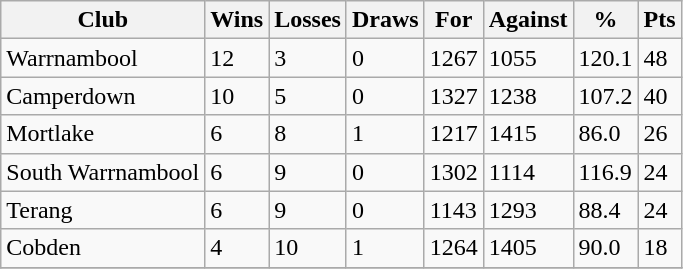<table class="wikitable">
<tr>
<th>Club</th>
<th>Wins</th>
<th>Losses</th>
<th>Draws</th>
<th>For</th>
<th>Against</th>
<th>%</th>
<th>Pts</th>
</tr>
<tr>
<td>Warrnambool</td>
<td>12</td>
<td>3</td>
<td>0</td>
<td>1267</td>
<td>1055</td>
<td>120.1</td>
<td>48</td>
</tr>
<tr>
<td>Camperdown</td>
<td>10</td>
<td>5</td>
<td>0</td>
<td>1327</td>
<td>1238</td>
<td>107.2</td>
<td>40</td>
</tr>
<tr>
<td>Mortlake</td>
<td>6</td>
<td>8</td>
<td>1</td>
<td>1217</td>
<td>1415</td>
<td>86.0</td>
<td>26</td>
</tr>
<tr>
<td>South Warrnambool</td>
<td>6</td>
<td>9</td>
<td>0</td>
<td>1302</td>
<td>1114</td>
<td>116.9</td>
<td>24</td>
</tr>
<tr>
<td>Terang</td>
<td>6</td>
<td>9</td>
<td>0</td>
<td>1143</td>
<td>1293</td>
<td>88.4</td>
<td>24</td>
</tr>
<tr>
<td>Cobden</td>
<td>4</td>
<td>10</td>
<td>1</td>
<td>1264</td>
<td>1405</td>
<td>90.0</td>
<td>18</td>
</tr>
<tr>
</tr>
</table>
